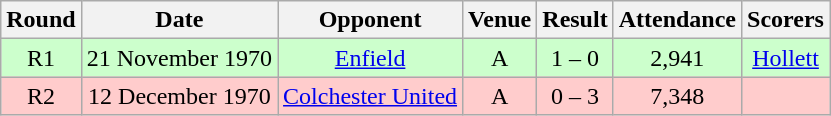<table class="wikitable" style="font-size:100%; text-align:center">
<tr>
<th>Round</th>
<th>Date</th>
<th>Opponent</th>
<th>Venue</th>
<th>Result</th>
<th>Attendance</th>
<th>Scorers</th>
</tr>
<tr style="background-color: #CCFFCC;">
<td>R1</td>
<td>21 November 1970</td>
<td><a href='#'>Enfield</a></td>
<td>A</td>
<td>1 – 0</td>
<td>2,941</td>
<td><a href='#'>Hollett</a></td>
</tr>
<tr style="background-color: #FFCCCC;">
<td>R2</td>
<td>12 December 1970</td>
<td><a href='#'>Colchester United</a></td>
<td>A</td>
<td>0 – 3</td>
<td>7,348</td>
<td></td>
</tr>
</table>
